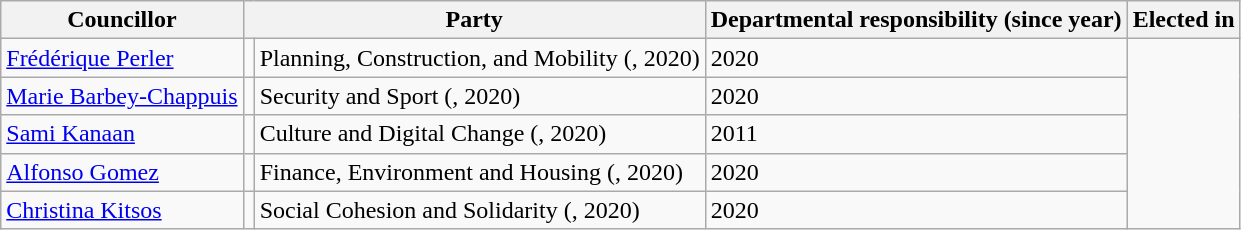<table class="wikitable">
<tr>
<th scope="col">Councillor</th>
<th colspan="2" scope="col">Party</th>
<th scope="col">Departmental responsibility (since year)</th>
<th scope="col">Elected in</th>
</tr>
<tr>
<td><a href='#'>Frédérique Perler</a></td>
<td></td>
<td>Planning, Construction, and Mobility (, 2020)</td>
<td>2020</td>
</tr>
<tr>
<td><a href='#'>Marie Barbey-Chappuis</a></td>
<td></td>
<td>Security and Sport (, 2020)</td>
<td>2020</td>
</tr>
<tr>
<td><a href='#'>Sami Kanaan</a></td>
<td></td>
<td>Culture and Digital Change (, 2020)</td>
<td>2011</td>
</tr>
<tr>
<td><a href='#'>Alfonso Gomez</a></td>
<td></td>
<td>Finance, Environment and Housing (, 2020)</td>
<td>2020</td>
</tr>
<tr>
<td><a href='#'>Christina Kitsos</a></td>
<td></td>
<td>Social Cohesion and Solidarity (, 2020)</td>
<td>2020</td>
</tr>
</table>
